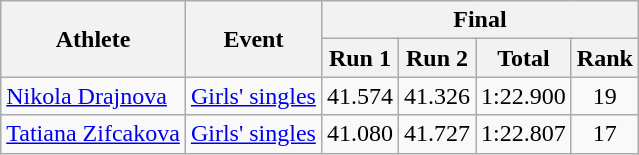<table class="wikitable">
<tr>
<th rowspan="2">Athlete</th>
<th rowspan="2">Event</th>
<th colspan="4">Final</th>
</tr>
<tr>
<th>Run 1</th>
<th>Run 2</th>
<th>Total</th>
<th>Rank</th>
</tr>
<tr>
<td><a href='#'>Nikola Drajnova</a></td>
<td><a href='#'>Girls' singles</a></td>
<td align="center">41.574</td>
<td align="center">41.326</td>
<td align="center">1:22.900</td>
<td align="center">19</td>
</tr>
<tr>
<td><a href='#'>Tatiana Zifcakova</a></td>
<td><a href='#'>Girls' singles</a></td>
<td align="center">41.080</td>
<td align="center">41.727</td>
<td align="center">1:22.807</td>
<td align="center">17</td>
</tr>
</table>
